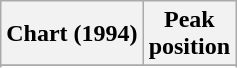<table class="wikitable sortable">
<tr>
<th align="left">Chart (1994)</th>
<th align="center">Peak<br>position</th>
</tr>
<tr>
</tr>
<tr>
</tr>
</table>
